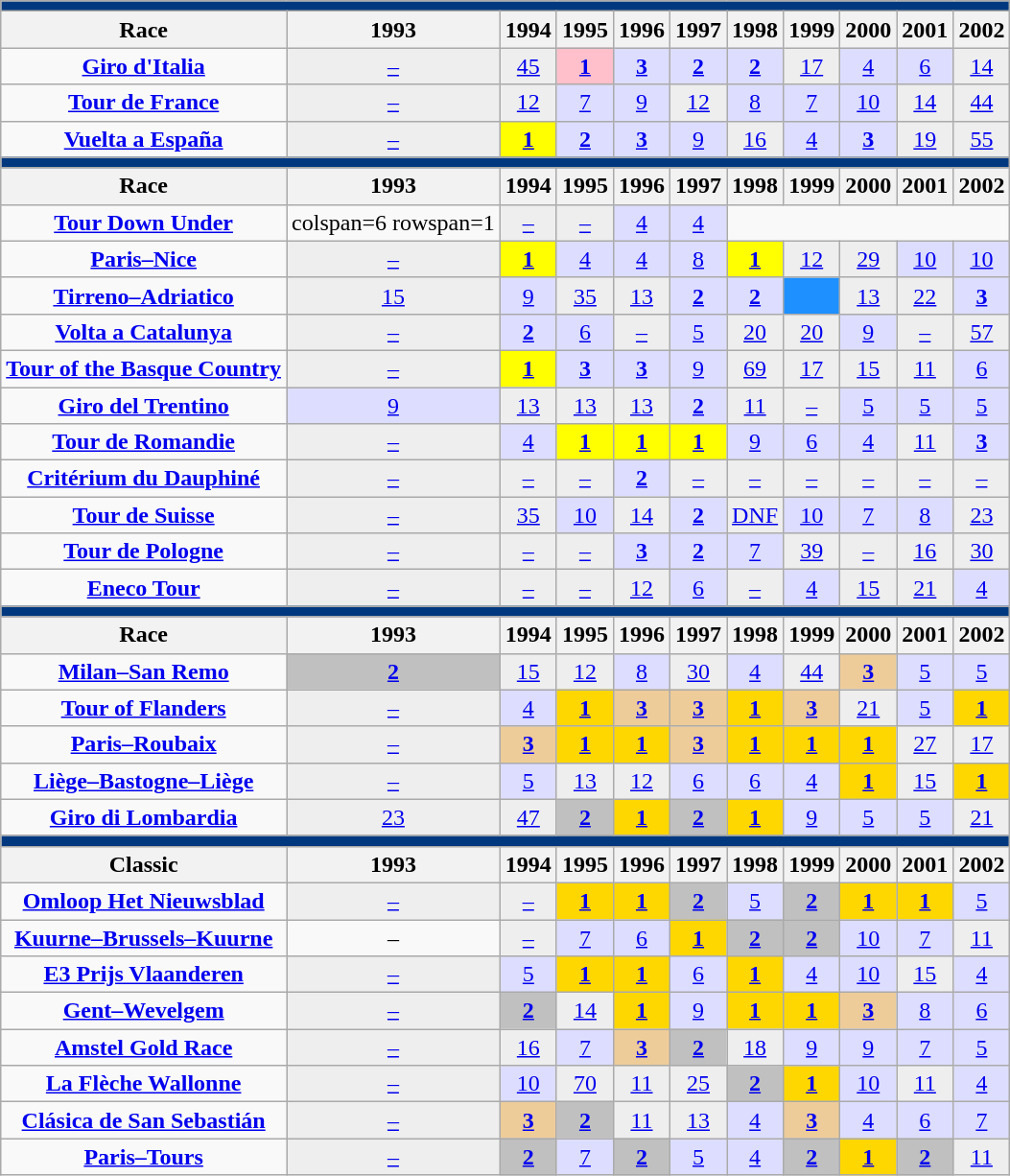<table class="wikitable">
<tr style="background:#eee;">
<td style="background:#00387F;" colspan=12></td>
</tr>
<tr>
<th>Race</th>
<th>1993</th>
<th>1994</th>
<th>1995</th>
<th>1996</th>
<th>1997</th>
<th>1998</th>
<th>1999</th>
<th>2000</th>
<th>2001</th>
<th>2002</th>
</tr>
<tr align="center">
<td style="text-align:center;"><strong><a href='#'>Giro d'Italia</a></strong></td>
<td style="background:#eee;"><a href='#'>–</a></td>
<td style="background:#eee;"><a href='#'>45</a></td>
<td style="background:pink;"><a href='#'><strong>1</strong></a></td>
<td style="background:#ddf;"><a href='#'><strong>3</strong></a></td>
<td style="background:#ddf;"><a href='#'><strong>2</strong></a></td>
<td style="background:#ddf;"><a href='#'><strong>2</strong></a></td>
<td style="background:#eee;"><a href='#'>17</a></td>
<td style="background:#ddf;"><a href='#'>4</a></td>
<td style="background:#ddf;"><a href='#'>6</a></td>
<td style="background:#eee;"><a href='#'>14</a></td>
</tr>
<tr align="center">
<td style="text-align:center;"><strong><a href='#'>Tour de France</a></strong></td>
<td style="background:#eee;"><a href='#'>–</a></td>
<td style="background:#eee;"><a href='#'>12</a></td>
<td style="background:#ddf;"><a href='#'>7</a></td>
<td style="background:#ddf;"><a href='#'>9</a></td>
<td style="background:#eee;"><a href='#'>12</a></td>
<td style="background:#ddf;"><a href='#'>8</a></td>
<td style="background:#ddf;"><a href='#'>7</a></td>
<td style="background:#ddf;"><a href='#'>10</a></td>
<td style="background:#eee;"><a href='#'>14</a></td>
<td style="background:#eee;"><a href='#'>44</a></td>
</tr>
<tr align="center">
<td style="text-align:center;"><strong><a href='#'>Vuelta a España</a></strong></td>
<td style="background:#eee;"><a href='#'>–</a></td>
<td style="background:yellow;"><a href='#'><strong>1</strong></a></td>
<td style="background:#ddf;"><a href='#'><strong>2</strong></a></td>
<td style="background:#ddf;"><a href='#'><strong>3</strong></a></td>
<td style="background:#ddf;"><a href='#'>9</a></td>
<td style="background:#eee;"><a href='#'>16</a></td>
<td style="background:#ddf;"><a href='#'>4</a></td>
<td style="background:#ddf;"><a href='#'><strong>3</strong></a></td>
<td style="background:#eee;"><a href='#'>19</a></td>
<td style="background:#eee;"><a href='#'>55</a></td>
</tr>
<tr>
<td style="background:#00387F;" colspan=20></td>
</tr>
<tr>
<th>Race</th>
<th>1993</th>
<th>1994</th>
<th>1995</th>
<th>1996</th>
<th>1997</th>
<th>1998</th>
<th>1999</th>
<th>2000</th>
<th>2001</th>
<th>2002</th>
</tr>
<tr align="center">
<td style="text-align:center;"><strong><a href='#'>Tour Down Under</a></strong></td>
<td>colspan=6 rowspan=1 </td>
<td style="background:#eee;"><a href='#'>–</a></td>
<td style="background:#eee;"><a href='#'>–</a></td>
<td style="background:#ddf;"><a href='#'>4</a></td>
<td style="background:#ddf;"><a href='#'>4</a></td>
</tr>
<tr align="center">
<td style="text-align:center;"><strong><a href='#'>Paris–Nice</a></strong></td>
<td style="background:#eee;"><a href='#'>–</a></td>
<td style="background:yellow;"><a href='#'><strong>1</strong></a></td>
<td style="background:#ddf;"><a href='#'>4</a></td>
<td style="background:#ddf;"><a href='#'>4</a></td>
<td style="background:#ddf;"><a href='#'>8</a></td>
<td style="background:yellow;"><a href='#'><strong>1</strong></a></td>
<td style="background:#eee;"><a href='#'>12</a></td>
<td style="background:#eee;"><a href='#'>29</a></td>
<td style="background:#ddf;"><a href='#'>10</a></td>
<td style="background:#ddf;"><a href='#'>10</a></td>
</tr>
<tr align="center">
<td style="text-align:center;"><strong><a href='#'>Tirreno–Adriatico</a></strong></td>
<td style="background:#eee;"><a href='#'>15</a></td>
<td style="background:#ddf;"><a href='#'>9</a></td>
<td style="background:#eee;"><a href='#'>35</a></td>
<td style="background:#eee;"><a href='#'>13</a></td>
<td style="background:#ddf;"><a href='#'><strong>2</strong></a></td>
<td style="background:#ddf;"><a href='#'><strong>2</strong></a></td>
<td style="background:dodgerblue;"></td>
<td style="background:#eee;"><a href='#'>13</a></td>
<td style="background:#eee;"><a href='#'>22</a></td>
<td style="background:#ddf;"><a href='#'><strong>3</strong></a></td>
</tr>
<tr align="center">
<td style="text-align:center;"><strong><a href='#'>Volta a Catalunya</a></strong></td>
<td style="background:#eee;"><a href='#'>–</a></td>
<td style="background:#ddf;"><a href='#'><strong>2</strong></a></td>
<td style="background:#ddf;"><a href='#'>6</a></td>
<td style="background:#eee;"><a href='#'>–</a></td>
<td style="background:#ddf;"><a href='#'>5</a></td>
<td style="background:#eee;"><a href='#'>20</a></td>
<td style="background:#eee;"><a href='#'>20</a></td>
<td style="background:#ddf;"><a href='#'>9</a></td>
<td style="background:#eee;"><a href='#'>–</a></td>
<td style="background:#eee;"><a href='#'>57</a></td>
</tr>
<tr align="center">
<td style="text-align:center;"><strong><a href='#'>Tour of the Basque Country</a></strong></td>
<td style="background:#eee;"><a href='#'>–</a></td>
<td style="background:yellow;"><a href='#'><strong>1</strong></a></td>
<td style="background:#ddf;"><a href='#'><strong>3</strong></a></td>
<td style="background:#ddf;"><a href='#'><strong>3</strong></a></td>
<td style="background:#ddf;"><a href='#'>9</a></td>
<td style="background:#eee;"><a href='#'>69</a></td>
<td style="background:#eee;"><a href='#'>17</a></td>
<td style="background:#eee;"><a href='#'>15</a></td>
<td style="background:#eee;"><a href='#'>11</a></td>
<td style="background:#ddf;"><a href='#'>6</a></td>
</tr>
<tr align="center">
<td style="text-align:center;"><strong><a href='#'>Giro del Trentino</a></strong></td>
<td style="background:#ddf;"><a href='#'>9</a></td>
<td style="background:#eee;"><a href='#'>13</a></td>
<td style="background:#eee;"><a href='#'>13</a></td>
<td style="background:#eee;"><a href='#'>13</a></td>
<td style="background:#ddf;"><a href='#'><strong>2</strong></a></td>
<td style="background:#eee;"><a href='#'>11</a></td>
<td style="background:#eee;"><a href='#'>–</a></td>
<td style="background:#ddf;"><a href='#'>5</a></td>
<td style="background:#ddf;"><a href='#'>5</a></td>
<td style="background:#ddf;"><a href='#'>5</a></td>
</tr>
<tr align="center">
<td style="text-align:center;"><strong><a href='#'>Tour de Romandie</a></strong></td>
<td style="background:#eee;"><a href='#'>–</a></td>
<td style="background:#ddf;"><a href='#'>4</a></td>
<td style="background:yellow;"><a href='#'><strong>1</strong></a></td>
<td style="background:yellow;"><a href='#'><strong>1</strong></a></td>
<td style="background:yellow;"><a href='#'><strong>1</strong></a></td>
<td style="background:#ddf;"><a href='#'>9</a></td>
<td style="background:#ddf;"><a href='#'>6</a></td>
<td style="background:#ddf;"><a href='#'>4</a></td>
<td style="background:#eee;"><a href='#'>11</a></td>
<td style="background:#ddf;"><a href='#'><strong>3</strong></a></td>
</tr>
<tr align="center">
<td style="text-align:center;"><strong><a href='#'>Critérium du Dauphiné</a></strong></td>
<td style="background:#eee;"><a href='#'>–</a></td>
<td style="background:#eee;"><a href='#'>–</a></td>
<td style="background:#eee;"><a href='#'>–</a></td>
<td style="background:#ddf;"><a href='#'><strong>2</strong></a></td>
<td style="background:#eee;"><a href='#'>–</a></td>
<td style="background:#eee;"><a href='#'>–</a></td>
<td style="background:#eee;"><a href='#'>–</a></td>
<td style="background:#eee;"><a href='#'>–</a></td>
<td style="background:#eee;"><a href='#'>–</a></td>
<td style="background:#eee;"><a href='#'>–</a></td>
</tr>
<tr align="center">
<td style="text-align:center;"><strong><a href='#'>Tour de Suisse</a></strong></td>
<td style="background:#eee;"><a href='#'>–</a></td>
<td style="background:#eee;"><a href='#'>35</a></td>
<td style="background:#ddf;"><a href='#'>10</a></td>
<td style="background:#eee;"><a href='#'>14</a></td>
<td style="background:#ddf;"><a href='#'><strong>2</strong></a></td>
<td style="background:#eee;"><a href='#'>DNF</a></td>
<td style="background:#ddf;"><a href='#'>10</a></td>
<td style="background:#ddf;"><a href='#'>7</a></td>
<td style="background:#ddf;"><a href='#'>8</a></td>
<td style="background:#eee;"><a href='#'>23</a></td>
</tr>
<tr align="center">
<td style="text-align:center;"><strong><a href='#'>Tour de Pologne</a></strong></td>
<td style="background:#eee;"><a href='#'>–</a></td>
<td style="background:#eee;"><a href='#'>–</a></td>
<td style="background:#eee;"><a href='#'>–</a></td>
<td style="background:#ddf;"><a href='#'><strong>3</strong></a></td>
<td style="background:#ddf;"><a href='#'><strong>2</strong></a></td>
<td style="background:#ddf;"><a href='#'>7</a></td>
<td style="background:#eee;"><a href='#'>39</a></td>
<td style="background:#eee;"><a href='#'>–</a></td>
<td style="background:#eee;"><a href='#'>16</a></td>
<td style="background:#eee;"><a href='#'>30</a></td>
</tr>
<tr align="center">
<td style="text-align:center;"><strong><a href='#'>Eneco Tour</a></strong></td>
<td style="background:#eee;"><a href='#'>–</a></td>
<td style="background:#eee;"><a href='#'>–</a></td>
<td style="background:#eee;"><a href='#'>–</a></td>
<td style="background:#eee;"><a href='#'>12</a></td>
<td style="background:#ddf;"><a href='#'>6</a></td>
<td style="background:#eee;"><a href='#'>–</a></td>
<td style="background:#ddf;"><a href='#'>4</a></td>
<td style="background:#eee;"><a href='#'>15</a></td>
<td style="background:#eee;"><a href='#'>21</a></td>
<td style="background:#ddf;"><a href='#'>4</a></td>
</tr>
<tr>
<td style="background:#00387F;" colspan=20></td>
</tr>
<tr>
<th>Race</th>
<th>1993</th>
<th>1994</th>
<th>1995</th>
<th>1996</th>
<th>1997</th>
<th>1998</th>
<th>1999</th>
<th>2000</th>
<th>2001</th>
<th>2002</th>
</tr>
<tr align="center">
<td style="text-align:center;"><strong><a href='#'>Milan–San Remo</a></strong></td>
<td style="background:silver;"><a href='#'><strong>2</strong></a></td>
<td style="background:#eee;"><a href='#'>15</a></td>
<td style="background:#eee;"><a href='#'>12</a></td>
<td style="background:#ddf;"><a href='#'>8</a></td>
<td style="background:#eee;"><a href='#'>30</a></td>
<td style="background:#ddf;"><a href='#'>4</a></td>
<td style="background:#eee;"><a href='#'>44</a></td>
<td style="background:#ec9;"><a href='#'><strong>3</strong></a></td>
<td style="background:#ddf;"><a href='#'>5</a></td>
<td style="background:#ddf;"><a href='#'>5</a></td>
</tr>
<tr align="center">
<td style="text-align:center;"><strong><a href='#'>Tour of Flanders</a></strong></td>
<td style="background:#eee;"><a href='#'>–</a></td>
<td style="background:#ddf;"><a href='#'>4</a></td>
<td style="background:gold;"><a href='#'><strong>1</strong></a></td>
<td style="background:#ec9;"><a href='#'><strong>3</strong></a></td>
<td style="background:#ec9;"><a href='#'><strong>3</strong></a></td>
<td style="background:gold;"><a href='#'><strong>1</strong></a></td>
<td style="background:#ec9;"><a href='#'><strong>3</strong></a></td>
<td style="background:#eee;"><a href='#'>21</a></td>
<td style="background:#ddf;"><a href='#'>5</a></td>
<td style="background:gold;"><a href='#'><strong>1</strong></a></td>
</tr>
<tr align="center">
<td style="text-align:center;"><strong><a href='#'>Paris–Roubaix</a></strong></td>
<td style="background:#eee;"><a href='#'>–</a></td>
<td style="background:#ec9;"><a href='#'><strong>3</strong></a></td>
<td style="background:gold;"><a href='#'><strong>1</strong></a></td>
<td style="background:gold;"><a href='#'><strong>1</strong></a></td>
<td style="background:#ec9;"><a href='#'><strong>3</strong></a></td>
<td style="background:gold;"><a href='#'><strong>1</strong></a></td>
<td style="background:gold;"><a href='#'><strong>1</strong></a></td>
<td style="background:gold;"><a href='#'><strong>1</strong></a></td>
<td style="background:#eee;"><a href='#'>27</a></td>
<td style="background:#eee;"><a href='#'>17</a></td>
</tr>
<tr align="center">
<td style="text-align:center;"><strong><a href='#'>Liège–Bastogne–Liège</a></strong></td>
<td style="background:#eee;"><a href='#'>–</a></td>
<td style="background:#ddf;"><a href='#'>5</a></td>
<td style="background:#eee;"><a href='#'>13</a></td>
<td style="background:#eee;"><a href='#'>12</a></td>
<td style="background:#ddf;"><a href='#'>6</a></td>
<td style="background:#ddf;"><a href='#'>6</a></td>
<td style="background:#ddf;"><a href='#'>4</a></td>
<td style="background:gold;"><a href='#'><strong>1</strong></a></td>
<td style="background:#eee;"><a href='#'>15</a></td>
<td style="background:gold;"><a href='#'><strong>1</strong></a></td>
</tr>
<tr align="center">
<td style="text-align:center;"><strong><a href='#'>Giro di Lombardia</a></strong></td>
<td style="background:#eee;"><a href='#'>23</a></td>
<td style="background:#eee;"><a href='#'>47</a></td>
<td style="background:silver;"><a href='#'><strong>2</strong></a></td>
<td style="background:gold;"><a href='#'><strong>1</strong></a></td>
<td style="background:silver;"><a href='#'><strong>2</strong></a></td>
<td style="background:gold;"><a href='#'><strong>1</strong></a></td>
<td style="background:#ddf;"><a href='#'>9</a></td>
<td style="background:#ddf;"><a href='#'>5</a></td>
<td style="background:#ddf;"><a href='#'>5</a></td>
<td style="background:#eee;"><a href='#'>21</a></td>
</tr>
<tr>
<td style="background:#00387F;" colspan=20></td>
</tr>
<tr>
<th>Classic</th>
<th>1993</th>
<th>1994</th>
<th>1995</th>
<th>1996</th>
<th>1997</th>
<th>1998</th>
<th>1999</th>
<th>2000</th>
<th>2001</th>
<th>2002</th>
</tr>
<tr align="center">
<td style="text-align:center;"><strong><a href='#'>Omloop Het Nieuwsblad</a></strong></td>
<td style="background:#eee;"><a href='#'>–</a></td>
<td style="background:#eee;"><a href='#'>–</a></td>
<td style="background:gold;"><a href='#'><strong>1</strong></a></td>
<td style="background:gold;"><a href='#'><strong>1</strong></a></td>
<td style="background:silver;"><a href='#'><strong>2</strong></a></td>
<td style="background:#ddf;"><a href='#'>5</a></td>
<td style="background:silver;"><a href='#'><strong>2</strong></a></td>
<td style="background:gold;"><a href='#'><strong>1</strong></a></td>
<td style="background:gold;"><a href='#'><strong>1</strong></a></td>
<td style="background:#ddf;"><a href='#'>5</a></td>
</tr>
<tr align="center">
<td style="text-align:center;"><strong><a href='#'>Kuurne–Brussels–Kuurne</a></strong></td>
<td>–</td>
<td style="background:#eee;"><a href='#'>–</a></td>
<td style="background:#ddf;"><a href='#'>7</a></td>
<td style="background:#ddf;"><a href='#'>6</a></td>
<td style="background:gold;"><a href='#'><strong>1</strong></a></td>
<td style="background:silver;"><a href='#'><strong>2</strong></a></td>
<td style="background:silver;"><a href='#'><strong>2</strong></a></td>
<td style="background:#ddf;"><a href='#'>10</a></td>
<td style="background:#ddf;"><a href='#'>7</a></td>
<td style="background:#eee;"><a href='#'>11</a></td>
</tr>
<tr align="center">
<td style="text-align:center;"><strong><a href='#'>E3 Prijs Vlaanderen</a></strong></td>
<td style="background:#eee;"><a href='#'>–</a></td>
<td style="background:#ddf;"><a href='#'>5</a></td>
<td style="background:gold;"><a href='#'><strong>1</strong></a></td>
<td style="background:gold;"><a href='#'><strong>1</strong></a></td>
<td style="background:#ddf;"><a href='#'>6</a></td>
<td style="background:gold;"><a href='#'><strong>1</strong></a></td>
<td style="background:#ddf;"><a href='#'>4</a></td>
<td style="background:#ddf;"><a href='#'>10</a></td>
<td style="background:#eee;"><a href='#'>15</a></td>
<td style="background:#ddf;"><a href='#'>4</a></td>
</tr>
<tr align="center">
<td style="text-align:center;"><strong><a href='#'>Gent–Wevelgem</a></strong></td>
<td style="background:#eee;"><a href='#'>–</a></td>
<td style="background:silver;"><a href='#'><strong>2</strong></a></td>
<td style="background:#eee;"><a href='#'>14</a></td>
<td style="background:gold;"><a href='#'><strong>1</strong></a></td>
<td style="background:#ddf;"><a href='#'>9</a></td>
<td style="background:gold;"><a href='#'><strong>1</strong></a></td>
<td style="background:gold;"><a href='#'><strong>1</strong></a></td>
<td style="background:#ec9;"><a href='#'><strong>3</strong></a></td>
<td style="background:#ddf;"><a href='#'>8</a></td>
<td style="background:#ddf;"><a href='#'>6</a></td>
</tr>
<tr align="center">
<td style="text-align:center;"><strong><a href='#'>Amstel Gold Race</a></strong></td>
<td style="background:#eee;"><a href='#'>–</a></td>
<td style="background:#eee;"><a href='#'>16</a></td>
<td style="background:#ddf;"><a href='#'>7</a></td>
<td style="background:#ec9;"><a href='#'><strong>3</strong></a></td>
<td style="background:silver;"><a href='#'><strong>2</strong></a></td>
<td style="background:#eee;"><a href='#'>18</a></td>
<td style="background:#ddf;"><a href='#'>9</a></td>
<td style="background:#ddf;"><a href='#'>9</a></td>
<td style="background:#ddf;"><a href='#'>7</a></td>
<td style="background:#ddf;"><a href='#'>5</a></td>
</tr>
<tr align="center">
<td style="text-align:center;"><strong><a href='#'>La Flèche Wallonne</a></strong></td>
<td style="background:#eee;"><a href='#'>–</a></td>
<td style="background:#ddf;"><a href='#'>10</a></td>
<td style="background:#eee;"><a href='#'>70</a></td>
<td style="background:#eee;"><a href='#'>11</a></td>
<td style="background:#eee;"><a href='#'>25</a></td>
<td style="background:silver;"><a href='#'><strong>2</strong></a></td>
<td style="background:gold;"><a href='#'><strong>1</strong></a></td>
<td style="background:#ddf;"><a href='#'>10</a></td>
<td style="background:#eee;"><a href='#'>11</a></td>
<td style="background:#ddf;"><a href='#'>4</a></td>
</tr>
<tr align="center">
<td style="text-align:center;"><strong><a href='#'>Clásica de San Sebastián</a></strong></td>
<td style="background:#eee;"><a href='#'>–</a></td>
<td style="background:#ec9;"><a href='#'><strong>3</strong></a></td>
<td style="background:silver;"><a href='#'><strong>2</strong></a></td>
<td style="background:#eee;"><a href='#'>11</a></td>
<td style="background:#eee;"><a href='#'>13</a></td>
<td style="background:#ddf;"><a href='#'>4</a></td>
<td style="background:#ec9;"><a href='#'><strong>3</strong></a></td>
<td style="background:#ddf;"><a href='#'>4</a></td>
<td style="background:#ddf;"><a href='#'>6</a></td>
<td style="background:#ddf;"><a href='#'>7</a></td>
</tr>
<tr align="center">
<td style="text-align:center;"><strong><a href='#'>Paris–Tours</a></strong></td>
<td style="background:#eee;"><a href='#'>–</a></td>
<td style="background:silver;"><a href='#'><strong>2</strong></a></td>
<td style="background:#ddf;"><a href='#'>7</a></td>
<td style="background:silver;"><a href='#'><strong>2</strong></a></td>
<td style="background:#ddf;"><a href='#'>5</a></td>
<td style="background:#ddf;"><a href='#'>4</a></td>
<td style="background:silver;"><a href='#'><strong>2</strong></a></td>
<td style="background:gold;"><a href='#'><strong>1</strong></a></td>
<td style="background:silver;"><a href='#'><strong>2</strong></a></td>
<td style="background:#eee;"><a href='#'>11</a></td>
</tr>
</table>
